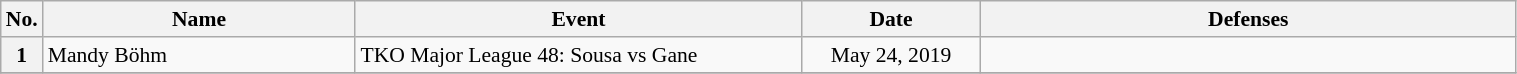<table class="wikitable" style="width:80%; font-size:90%">
<tr>
<th style= width:1%;">No.</th>
<th style= width:21%;">Name</th>
<th style= width:30%;">Event</th>
<th style=width:12%;">Date</th>
<th style= width:45%;">Defenses</th>
</tr>
<tr>
<th>1</th>
<td> Mandy Böhm <br></td>
<td>TKO Major League 48: Sousa vs Gane <br></td>
<td align=center>May 24, 2019</td>
<td></td>
</tr>
<tr>
</tr>
</table>
